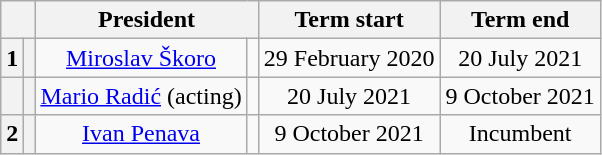<table class="wikitable" style="text-align:center">
<tr>
<th colspan="2"></th>
<th colspan="2">President</th>
<th>Term start</th>
<th>Term end</th>
</tr>
<tr>
<th>1</th>
<th></th>
<td><a href='#'>Miroslav Škoro</a></td>
<td></td>
<td>29 February 2020</td>
<td>20 July 2021</td>
</tr>
<tr>
<th></th>
<th></th>
<td><a href='#'>Mario Radić</a> (acting)</td>
<td></td>
<td>20 July 2021</td>
<td>9 October 2021</td>
</tr>
<tr>
<th>2</th>
<th></th>
<td><a href='#'>Ivan Penava</a></td>
<td></td>
<td>9 October 2021</td>
<td>Incumbent</td>
</tr>
</table>
